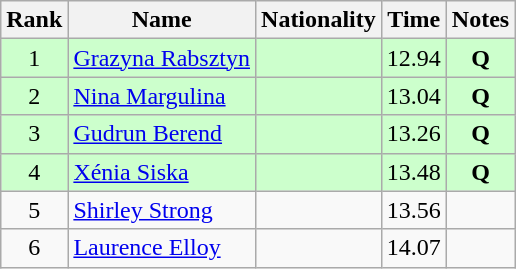<table class="wikitable sortable" style="text-align:center">
<tr>
<th>Rank</th>
<th>Name</th>
<th>Nationality</th>
<th>Time</th>
<th>Notes</th>
</tr>
<tr bgcolor=ccffcc>
<td>1</td>
<td align=left><a href='#'>Grazyna Rabsztyn</a></td>
<td align=left></td>
<td>12.94</td>
<td><strong>Q</strong></td>
</tr>
<tr bgcolor=ccffcc>
<td>2</td>
<td align=left><a href='#'>Nina Margulina</a></td>
<td align=left></td>
<td>13.04</td>
<td><strong>Q</strong></td>
</tr>
<tr bgcolor=ccffcc>
<td>3</td>
<td align=left><a href='#'>Gudrun Berend</a></td>
<td align=left></td>
<td>13.26</td>
<td><strong>Q</strong></td>
</tr>
<tr bgcolor=ccffcc>
<td>4</td>
<td align=left><a href='#'>Xénia Siska</a></td>
<td align=left></td>
<td>13.48</td>
<td><strong>Q</strong></td>
</tr>
<tr>
<td>5</td>
<td align=left><a href='#'>Shirley Strong</a></td>
<td align=left></td>
<td>13.56</td>
<td></td>
</tr>
<tr>
<td>6</td>
<td align=left><a href='#'>Laurence Elloy</a></td>
<td align=left></td>
<td>14.07</td>
<td></td>
</tr>
</table>
